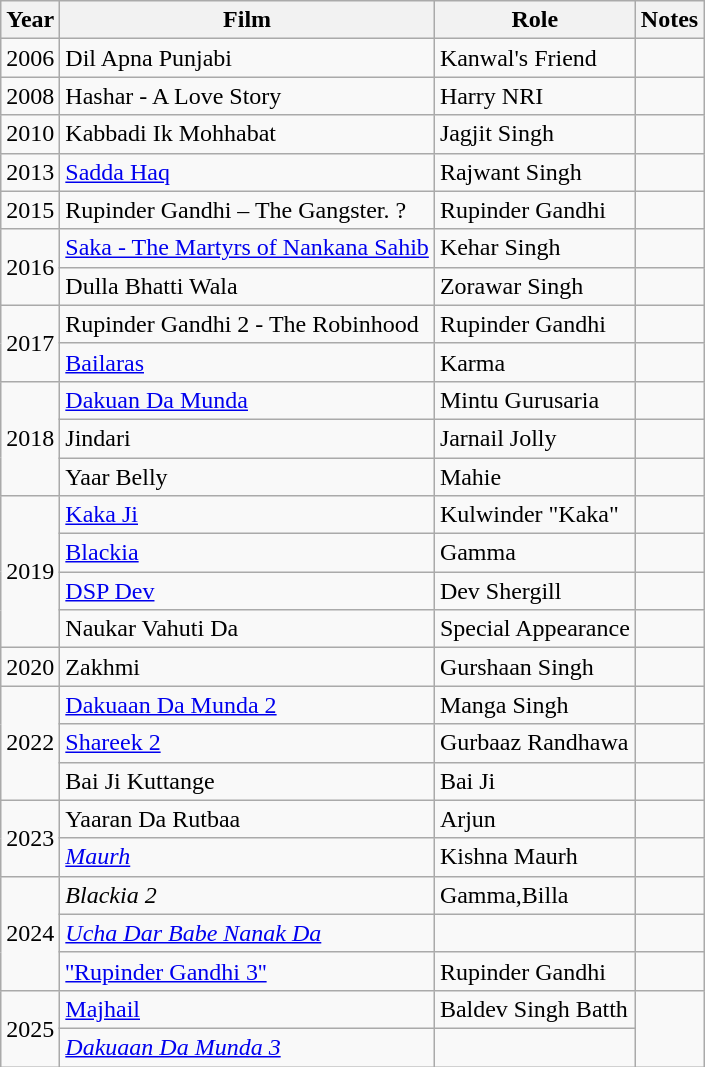<table class="wikitable sortable">
<tr>
<th>Year</th>
<th>Film</th>
<th>Role</th>
<th>Notes</th>
</tr>
<tr>
<td>2006</td>
<td>Dil Apna Punjabi</td>
<td>Kanwal's Friend</td>
<td></td>
</tr>
<tr>
<td>2008</td>
<td>Hashar - A Love Story</td>
<td>Harry NRI</td>
<td></td>
</tr>
<tr>
<td>2010</td>
<td>Kabbadi Ik Mohhabat</td>
<td>Jagjit Singh</td>
<td></td>
</tr>
<tr>
<td>2013</td>
<td><a href='#'>Sadda Haq</a></td>
<td>Rajwant Singh</td>
<td></td>
</tr>
<tr>
<td>2015</td>
<td>Rupinder Gandhi – The Gangster.    ?</td>
<td>Rupinder Gandhi</td>
<td></td>
</tr>
<tr>
<td rowspan="2">2016</td>
<td><a href='#'>Saka - The Martyrs of Nankana Sahib</a></td>
<td>Kehar Singh</td>
<td></td>
</tr>
<tr>
<td>Dulla Bhatti Wala</td>
<td>Zorawar Singh</td>
<td></td>
</tr>
<tr>
<td rowspan="2">2017</td>
<td>Rupinder Gandhi 2 - The Robinhood</td>
<td>Rupinder Gandhi</td>
<td></td>
</tr>
<tr>
<td><a href='#'>Bailaras</a></td>
<td>Karma</td>
<td></td>
</tr>
<tr>
<td rowspan="3">2018</td>
<td><a href='#'>Dakuan Da Munda</a></td>
<td>Mintu Gurusaria</td>
<td></td>
</tr>
<tr>
<td>Jindari</td>
<td>Jarnail Jolly</td>
<td></td>
</tr>
<tr>
<td>Yaar Belly</td>
<td>Mahie</td>
<td></td>
</tr>
<tr>
<td rowspan="4">2019</td>
<td><a href='#'>Kaka Ji</a></td>
<td>Kulwinder "Kaka"</td>
<td></td>
</tr>
<tr>
<td><a href='#'>Blackia</a></td>
<td>Gamma</td>
<td></td>
</tr>
<tr>
<td><a href='#'>DSP Dev</a></td>
<td>Dev Shergill</td>
<td></td>
</tr>
<tr>
<td>Naukar Vahuti Da</td>
<td>Special Appearance</td>
<td></td>
</tr>
<tr>
<td rowspan="1">2020</td>
<td>Zakhmi</td>
<td>Gurshaan Singh</td>
<td></td>
</tr>
<tr>
<td rowspan="3">2022</td>
<td><a href='#'>Dakuaan Da Munda 2</a></td>
<td>Manga Singh</td>
<td></td>
</tr>
<tr>
<td><a href='#'>Shareek 2</a></td>
<td>Gurbaaz Randhawa</td>
<td></td>
</tr>
<tr>
<td>Bai Ji Kuttange</td>
<td>Bai Ji</td>
<td></td>
</tr>
<tr>
<td rowspan="2">2023</td>
<td>Yaaran Da Rutbaa</td>
<td>Arjun</td>
<td></td>
</tr>
<tr>
<td><em><a href='#'>Maurh</a></em></td>
<td>Kishna Maurh</td>
<td></td>
</tr>
<tr>
<td rowspan="3">2024</td>
<td><em>Blackia 2</em></td>
<td>Gamma,Billa</td>
<td></td>
</tr>
<tr>
<td "><em><a href='#'>Ucha Dar Babe Nanak Da</a></em></td>
<td></td>
</tr>
<tr>
<td><a href='#'>''Rupinder Gandhi 3''</a></td>
<td>Rupinder Gandhi</td>
<td></td>
</tr>
<tr>
<td rowspan="2">2025</td>
<td><a href='#'>Majhail</a></td>
<td>Baldev Singh Batth</td>
</tr>
<tr>
<td "><em><a href='#'>Dakuaan Da Munda 3</a></em></td>
<td></td>
</tr>
</table>
